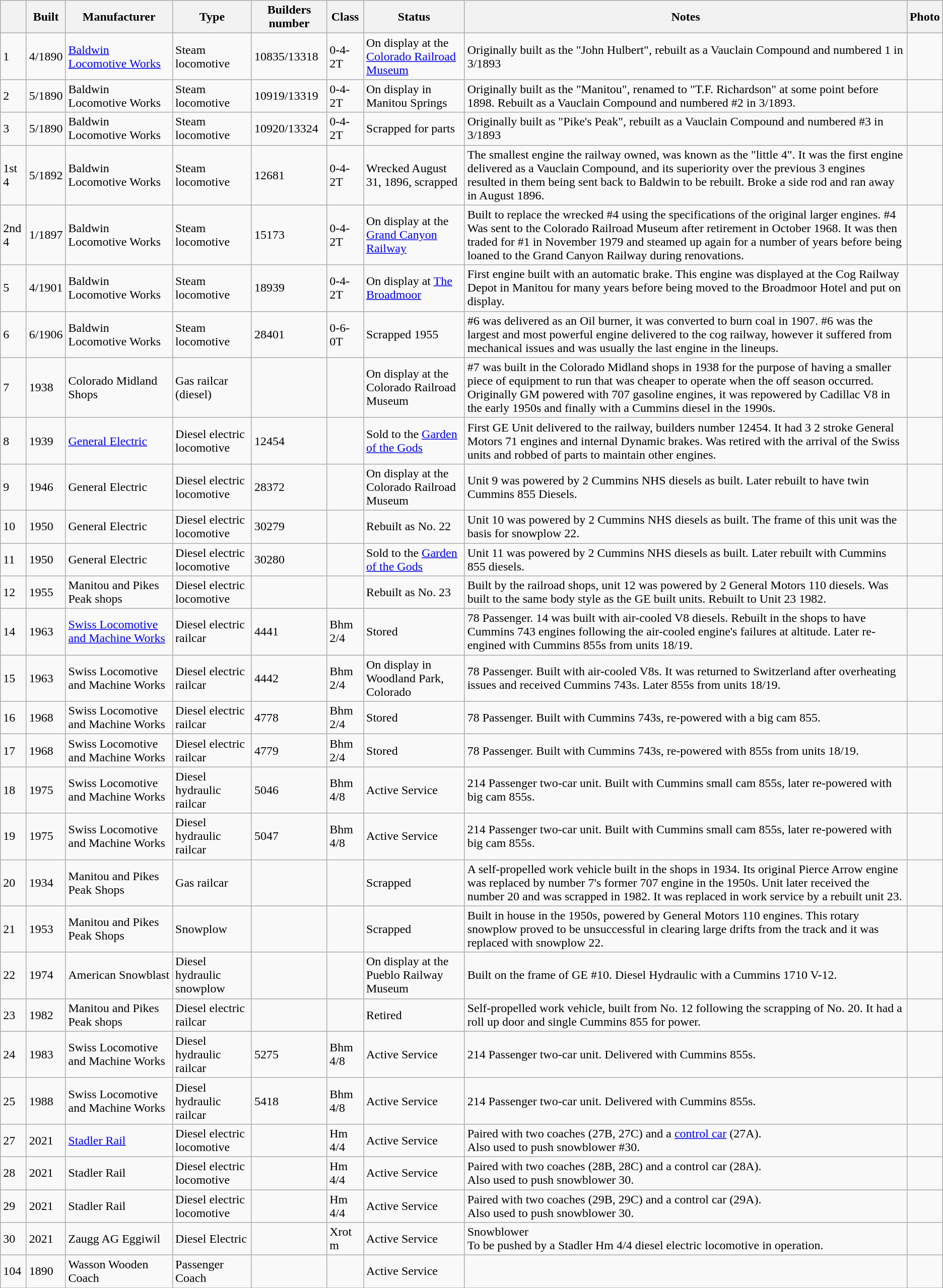<table class="wikitable">
<tr>
<th></th>
<th>Built</th>
<th>Manufacturer</th>
<th>Type</th>
<th>Builders number</th>
<th>Class</th>
<th>Status</th>
<th>Notes</th>
<th>Photo</th>
</tr>
<tr>
<td>1</td>
<td>4/1890</td>
<td><a href='#'>Baldwin Locomotive Works</a></td>
<td>Steam locomotive</td>
<td>10835/13318</td>
<td>0-4-2T</td>
<td>On display at the <a href='#'>Colorado Railroad Museum</a></td>
<td>Originally built as the "John Hulbert", rebuilt as a Vauclain Compound and numbered 1 in 3/1893</td>
<td></td>
</tr>
<tr>
<td>2</td>
<td>5/1890</td>
<td>Baldwin Locomotive Works</td>
<td>Steam locomotive</td>
<td>10919/13319</td>
<td>0-4-2T</td>
<td>On display in Manitou Springs</td>
<td>Originally built as the "Manitou", renamed to "T.F. Richardson" at some point before 1898. Rebuilt as a Vauclain Compound and numbered #2 in 3/1893.</td>
<td></td>
</tr>
<tr>
<td>3</td>
<td>5/1890</td>
<td>Baldwin Locomotive Works</td>
<td>Steam locomotive</td>
<td>10920/13324</td>
<td>0-4-2T</td>
<td>Scrapped for parts</td>
<td>Originally built as "Pike's Peak", rebuilt as a Vauclain Compound and numbered #3 in 3/1893</td>
<td></td>
</tr>
<tr>
<td>1st 4</td>
<td>5/1892</td>
<td>Baldwin Locomotive Works</td>
<td>Steam locomotive</td>
<td>12681</td>
<td>0-4-2T</td>
<td>Wrecked August 31, 1896, scrapped</td>
<td>The smallest engine the railway owned, was known as the "little 4". It was the first engine delivered as a Vauclain Compound, and its superiority over the previous 3 engines resulted in them being sent back to Baldwin to be rebuilt. Broke a side rod and ran away in August 1896.</td>
<td></td>
</tr>
<tr>
<td>2nd 4</td>
<td>1/1897</td>
<td>Baldwin Locomotive Works</td>
<td>Steam locomotive</td>
<td>15173</td>
<td>0-4-2T</td>
<td>On display at the <a href='#'>Grand Canyon Railway</a></td>
<td>Built to replace the wrecked #4 using the specifications of the original larger engines. #4 Was sent to the Colorado Railroad Museum after retirement in October 1968. It was then traded for #1 in November 1979 and steamed up again for a number of years before being loaned to the Grand Canyon Railway during renovations.</td>
<td></td>
</tr>
<tr>
<td>5</td>
<td>4/1901</td>
<td>Baldwin Locomotive Works</td>
<td>Steam locomotive</td>
<td>18939</td>
<td>0-4-2T</td>
<td>On display at <a href='#'>The Broadmoor</a></td>
<td>First engine built with an automatic brake. This engine was displayed at the Cog Railway Depot in Manitou for many years before being moved to the Broadmoor Hotel and put on display.</td>
<td></td>
</tr>
<tr>
<td>6</td>
<td>6/1906</td>
<td>Baldwin Locomotive Works</td>
<td>Steam locomotive</td>
<td>28401</td>
<td>0-6-0T</td>
<td>Scrapped 1955</td>
<td>#6 was delivered as an Oil burner, it was converted to burn coal in 1907. #6 was the largest and most powerful engine delivered to the cog railway, however it suffered from mechanical issues and was usually the last engine in the lineups.</td>
<td></td>
</tr>
<tr>
<td>7</td>
<td>1938</td>
<td>Colorado Midland Shops</td>
<td>Gas railcar (diesel)</td>
<td></td>
<td></td>
<td>On display at the Colorado Railroad Museum</td>
<td>#7 was built in the Colorado Midland shops in 1938 for the purpose of having a smaller piece of equipment to run that was cheaper to operate when the off season occurred. Originally GM powered with 707 gasoline engines, it was repowered by Cadillac V8 in the early 1950s and finally with a Cummins diesel in the 1990s.</td>
<td></td>
</tr>
<tr>
<td>8</td>
<td>1939</td>
<td><a href='#'>General Electric</a></td>
<td>Diesel electric locomotive</td>
<td>12454</td>
<td></td>
<td>Sold to the <a href='#'>Garden of the Gods</a></td>
<td>First GE Unit delivered to the railway, builders number 12454. It had 3 2 stroke General Motors 71 engines and internal Dynamic brakes. Was retired with the arrival of the Swiss units and robbed of parts to maintain other engines.</td>
<td></td>
</tr>
<tr>
<td>9</td>
<td>1946</td>
<td>General Electric</td>
<td>Diesel electric locomotive</td>
<td>28372</td>
<td></td>
<td>On display at the Colorado Railroad Museum</td>
<td>Unit 9 was powered by 2 Cummins NHS diesels as built. Later rebuilt to have twin Cummins 855 Diesels.</td>
<td></td>
</tr>
<tr>
<td>10</td>
<td>1950</td>
<td>General Electric</td>
<td>Diesel electric locomotive</td>
<td>30279</td>
<td></td>
<td>Rebuilt as No. 22</td>
<td>Unit 10 was powered by 2 Cummins NHS diesels as built. The frame of this unit was the basis for snowplow 22.</td>
<td></td>
</tr>
<tr>
<td>11</td>
<td>1950</td>
<td>General Electric</td>
<td>Diesel electric locomotive</td>
<td>30280</td>
<td></td>
<td>Sold to the <a href='#'>Garden of the Gods</a></td>
<td>Unit 11 was powered by 2 Cummins NHS diesels as built. Later rebuilt with Cummins 855 diesels.</td>
<td></td>
</tr>
<tr>
<td>12</td>
<td>1955</td>
<td>Manitou and Pikes Peak shops</td>
<td>Diesel electric locomotive</td>
<td></td>
<td></td>
<td>Rebuilt as No. 23</td>
<td>Built by the railroad shops, unit 12 was powered by 2 General Motors 110 diesels. Was built to the same body style as the GE built units. Rebuilt to Unit 23 1982.</td>
<td></td>
</tr>
<tr>
<td>14</td>
<td>1963</td>
<td><a href='#'>Swiss Locomotive and Machine Works</a></td>
<td>Diesel electric railcar</td>
<td>4441</td>
<td>Bhm 2/4</td>
<td>Stored</td>
<td>78 Passenger. 14 was built with air-cooled V8 diesels. Rebuilt in the shops to have Cummins 743 engines following the air-cooled engine's failures at altitude. Later re-engined with Cummins 855s from units 18/19.</td>
<td></td>
</tr>
<tr>
<td>15</td>
<td>1963</td>
<td>Swiss Locomotive and Machine Works</td>
<td>Diesel electric railcar</td>
<td>4442</td>
<td>Bhm 2/4</td>
<td>On display in Woodland Park, Colorado</td>
<td>78 Passenger. Built with air-cooled V8s. It was returned to Switzerland after overheating issues and received Cummins 743s. Later 855s from units 18/19.</td>
<td></td>
</tr>
<tr>
<td>16</td>
<td>1968</td>
<td>Swiss Locomotive and Machine Works</td>
<td>Diesel electric railcar</td>
<td>4778</td>
<td>Bhm 2/4</td>
<td>Stored</td>
<td>78 Passenger. Built with Cummins 743s, re-powered with a big cam 855.</td>
<td></td>
</tr>
<tr>
<td>17</td>
<td>1968</td>
<td>Swiss Locomotive and Machine Works</td>
<td>Diesel electric railcar</td>
<td>4779</td>
<td>Bhm 2/4</td>
<td>Stored</td>
<td>78 Passenger. Built with Cummins 743s, re-powered with 855s from units 18/19.</td>
<td></td>
</tr>
<tr>
<td>18</td>
<td>1975</td>
<td>Swiss Locomotive and Machine Works</td>
<td>Diesel hydraulic railcar</td>
<td>5046</td>
<td>Bhm 4/8</td>
<td>Active Service</td>
<td>214 Passenger two-car unit. Built with Cummins small cam 855s, later re-powered with big cam 855s.</td>
<td align=center></td>
</tr>
<tr>
<td>19</td>
<td>1975</td>
<td>Swiss Locomotive and Machine Works</td>
<td>Diesel hydraulic railcar</td>
<td>5047</td>
<td>Bhm 4/8</td>
<td>Active Service</td>
<td>214 Passenger two-car unit. Built with Cummins small cam 855s, later re-powered with big cam 855s.</td>
<td></td>
</tr>
<tr>
<td>20</td>
<td>1934</td>
<td>Manitou and Pikes Peak Shops</td>
<td>Gas railcar</td>
<td></td>
<td></td>
<td>Scrapped</td>
<td>A self-propelled work vehicle built in the shops in 1934. Its original Pierce Arrow engine was replaced by number 7's former 707 engine in the 1950s. Unit later received the number 20 and was scrapped in 1982. It was replaced in work service by a rebuilt unit 23.</td>
<td></td>
</tr>
<tr>
<td>21</td>
<td>1953</td>
<td>Manitou and Pikes Peak Shops</td>
<td>Snowplow</td>
<td></td>
<td></td>
<td>Scrapped</td>
<td>Built in house in the 1950s, powered by General Motors 110 engines. This rotary snowplow proved to be unsuccessful in clearing large drifts from the track and it was replaced with snowplow 22.</td>
<td></td>
</tr>
<tr>
<td>22</td>
<td>1974</td>
<td>American Snowblast</td>
<td>Diesel hydraulic snowplow</td>
<td></td>
<td></td>
<td>On display at the Pueblo Railway Museum</td>
<td>Built on the frame of GE #10. Diesel Hydraulic with a Cummins 1710 V-12.</td>
<td></td>
</tr>
<tr>
<td>23</td>
<td>1982</td>
<td>Manitou and Pikes Peak shops</td>
<td>Diesel electric railcar</td>
<td></td>
<td></td>
<td>Retired</td>
<td>Self-propelled work vehicle, built from No. 12 following the scrapping of No. 20. It had a roll up door and single Cummins 855 for power.</td>
<td></td>
</tr>
<tr>
<td>24</td>
<td>1983</td>
<td>Swiss Locomotive and Machine Works</td>
<td>Diesel hydraulic railcar</td>
<td>5275</td>
<td>Bhm 4/8</td>
<td>Active Service</td>
<td>214 Passenger two-car unit. Delivered with Cummins 855s.</td>
<td></td>
</tr>
<tr>
<td>25</td>
<td>1988</td>
<td>Swiss Locomotive and Machine Works</td>
<td>Diesel hydraulic railcar</td>
<td>5418</td>
<td>Bhm 4/8</td>
<td>Active Service</td>
<td>214 Passenger two-car unit. Delivered with Cummins 855s.</td>
<td></td>
</tr>
<tr>
<td>27</td>
<td>2021</td>
<td><a href='#'>Stadler Rail</a></td>
<td>Diesel electric locomotive</td>
<td></td>
<td>Hm 4/4</td>
<td>Active Service</td>
<td>Paired with two coaches (27B, 27C) and a <a href='#'>control car</a> (27A).<br>Also used to push snowblower #30.</td>
<td></td>
</tr>
<tr>
<td>28</td>
<td>2021</td>
<td>Stadler Rail</td>
<td>Diesel electric locomotive</td>
<td></td>
<td>Hm 4/4</td>
<td>Active Service</td>
<td>Paired with two coaches (28B, 28C) and a control car (28A).<br>Also used to push snowblower 30.</td>
<td></td>
</tr>
<tr>
<td>29</td>
<td>2021</td>
<td>Stadler Rail</td>
<td>Diesel electric locomotive</td>
<td></td>
<td>Hm 4/4</td>
<td>Active Service</td>
<td>Paired with two coaches (29B, 29C) and a control car (29A).<br>Also used to push snowblower 30.</td>
<td></td>
</tr>
<tr>
<td>30</td>
<td>2021</td>
<td>Zaugg AG Eggiwil</td>
<td>Diesel Electric</td>
<td></td>
<td>Xrot m</td>
<td>Active Service</td>
<td>Snowblower<br>To be pushed by a Stadler Hm 4/4 diesel electric locomotive in operation.</td>
<td></td>
</tr>
<tr>
<td>104</td>
<td>1890</td>
<td>Wasson Wooden Coach</td>
<td>Passenger Coach</td>
<td></td>
<td></td>
<td>Active Service</td>
<td></td>
<td></td>
</tr>
<tr>
</tr>
</table>
